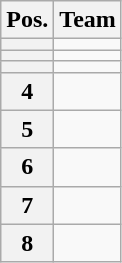<table class="wikitable">
<tr>
<th>Pos.</th>
<th>Team</th>
</tr>
<tr>
<th></th>
<td></td>
</tr>
<tr>
<th></th>
<td></td>
</tr>
<tr>
<th></th>
<td></td>
</tr>
<tr>
<th>4</th>
<td></td>
</tr>
<tr>
<th>5</th>
<td></td>
</tr>
<tr>
<th>6</th>
<td></td>
</tr>
<tr>
<th>7</th>
<td></td>
</tr>
<tr>
<th>8</th>
<td></td>
</tr>
</table>
